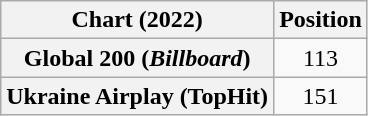<table class="wikitable sortable plainrowheaders" style="text-align:center">
<tr>
<th scope="col">Chart (2022)</th>
<th scope="col">Position</th>
</tr>
<tr>
<th scope="row">Global 200 (<em>Billboard</em>)</th>
<td>113</td>
</tr>
<tr>
<th scope="row">Ukraine Airplay (TopHit)</th>
<td>151</td>
</tr>
</table>
